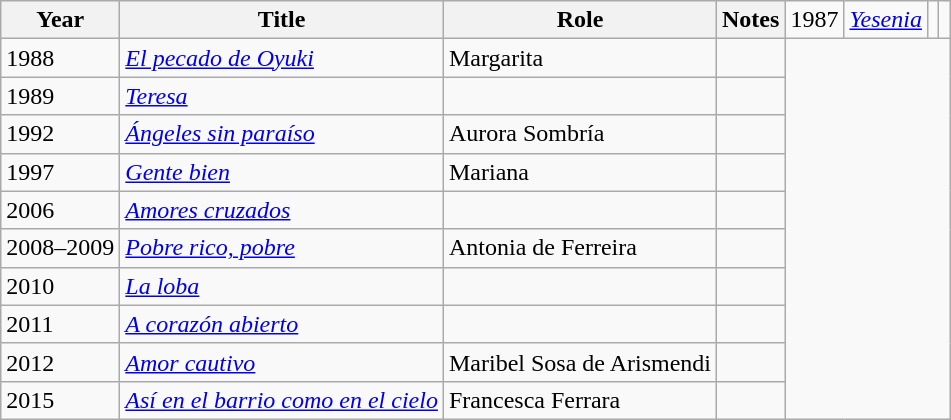<table class="wikitable sortable">
<tr>
<th>Year</th>
<th>Title</th>
<th>Role</th>
<th class="unsortable">Notes</th>
<td>1987</td>
<td><em><a href='#'>Yesenia</a></em></td>
<td></td>
<td></td>
</tr>
<tr>
<td>1988</td>
<td><em><a href='#'>El pecado de Oyuki</a></em></td>
<td>Margarita</td>
<td></td>
</tr>
<tr>
<td>1989</td>
<td><em><a href='#'>Teresa</a></em></td>
<td></td>
<td></td>
</tr>
<tr>
<td>1992</td>
<td><em><a href='#'>Ángeles sin paraíso</a></em></td>
<td>Aurora Sombría</td>
<td></td>
</tr>
<tr>
<td>1997</td>
<td><em><a href='#'>Gente bien</a></em></td>
<td>Mariana</td>
<td></td>
</tr>
<tr>
<td>2006</td>
<td><em><a href='#'>Amores cruzados</a></em></td>
<td></td>
<td></td>
</tr>
<tr>
<td>2008–2009</td>
<td><em><a href='#'>Pobre rico, pobre</a></em></td>
<td>Antonia de Ferreira</td>
<td></td>
</tr>
<tr>
<td>2010</td>
<td><em><a href='#'>La loba</a></em></td>
<td></td>
<td></td>
</tr>
<tr>
<td>2011</td>
<td><em><a href='#'>A corazón abierto</a></em></td>
<td></td>
<td></td>
</tr>
<tr>
<td>2012</td>
<td><em><a href='#'>Amor cautivo</a></em></td>
<td>Maribel Sosa de Arismendi</td>
<td></td>
</tr>
<tr>
<td>2015</td>
<td><em><a href='#'>Así en el barrio como en el cielo</a></em></td>
<td>Francesca Ferrara</td>
<td></td>
</tr>
</table>
